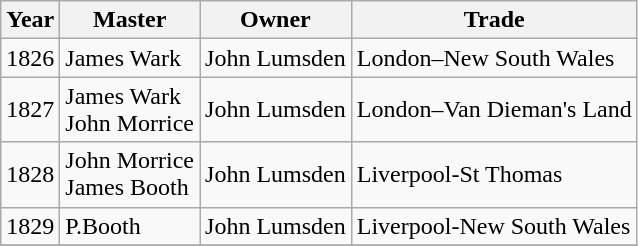<table class=" wikitable">
<tr>
<th>Year</th>
<th>Master</th>
<th>Owner</th>
<th>Trade</th>
</tr>
<tr>
<td>1826</td>
<td>James Wark</td>
<td>John Lumsden</td>
<td>London–New South Wales</td>
</tr>
<tr>
<td>1827</td>
<td>James Wark<br>John Morrice</td>
<td>John Lumsden</td>
<td>London–Van Dieman's Land</td>
</tr>
<tr>
<td>1828</td>
<td>John Morrice<br> James Booth</td>
<td>John Lumsden</td>
<td>Liverpool-St Thomas</td>
</tr>
<tr>
<td>1829</td>
<td>P.Booth</td>
<td>John Lumsden</td>
<td>Liverpool-New South Wales</td>
</tr>
<tr>
</tr>
</table>
